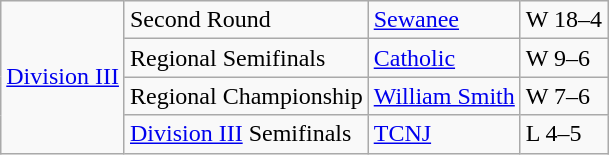<table class="wikitable">
<tr>
<td rowspan="5"><a href='#'>Division III</a></td>
<td>Second Round</td>
<td><a href='#'>Sewanee</a></td>
<td>W 18–4</td>
</tr>
<tr>
<td>Regional Semifinals</td>
<td><a href='#'>Catholic</a></td>
<td>W 9–6</td>
</tr>
<tr>
<td>Regional Championship</td>
<td><a href='#'>William Smith</a></td>
<td>W 7–6 </td>
</tr>
<tr>
<td><a href='#'>Division III</a> Semifinals</td>
<td><a href='#'>TCNJ</a></td>
<td>L 4–5 </td>
</tr>
</table>
